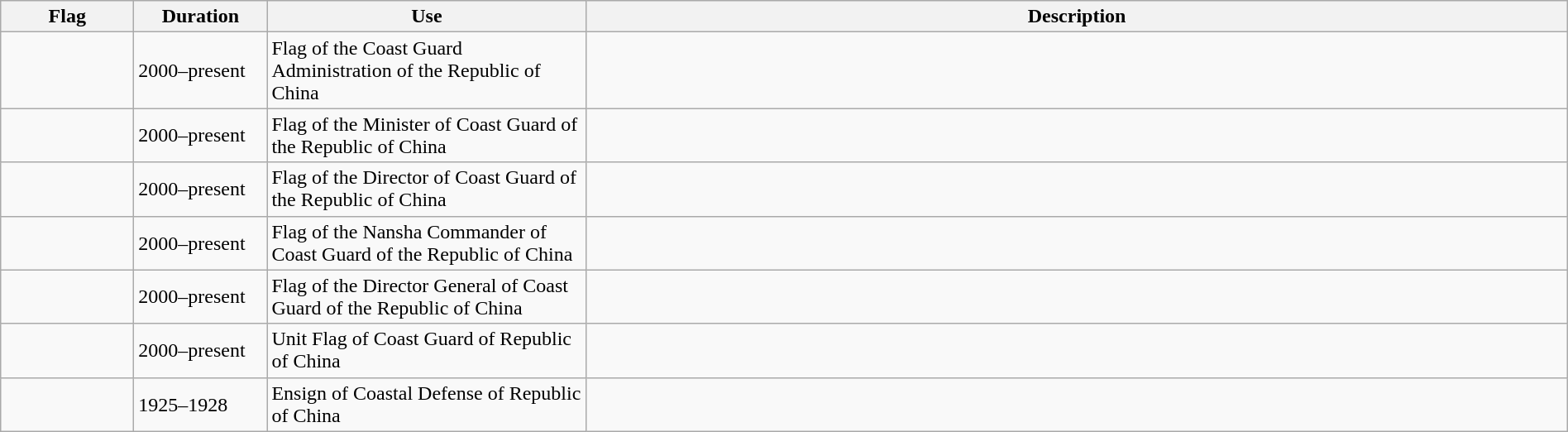<table class="wikitable" width="100%">
<tr>
<th style="width:100px;">Flag</th>
<th style="width:100px;">Duration</th>
<th style="width:250px;">Use</th>
<th style="min-width:250px">Description</th>
</tr>
<tr>
<td></td>
<td>2000–present</td>
<td>Flag of the Coast Guard Administration of the Republic of China</td>
<td></td>
</tr>
<tr>
<td></td>
<td>2000–present</td>
<td>Flag of the Minister of Coast Guard of the Republic of China</td>
<td></td>
</tr>
<tr>
<td></td>
<td>2000–present</td>
<td>Flag of the Director of Coast Guard of the Republic of China</td>
<td></td>
</tr>
<tr>
<td></td>
<td>2000–present</td>
<td>Flag of the Nansha Commander of Coast Guard of the Republic of China</td>
<td></td>
</tr>
<tr>
<td></td>
<td>2000–present</td>
<td>Flag of the Director General of Coast Guard of the Republic of China</td>
<td></td>
</tr>
<tr>
<td></td>
<td>2000–present</td>
<td>Unit Flag of Coast Guard of Republic of China</td>
<td></td>
</tr>
<tr>
<td></td>
<td>1925–1928</td>
<td>Ensign of Coastal Defense of Republic of China</td>
<td></td>
</tr>
</table>
